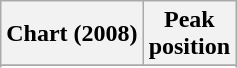<table class="wikitable sortable plainrowheaders">
<tr>
<th scope="col">Chart (2008)</th>
<th scope="col">Peak<br>position</th>
</tr>
<tr>
</tr>
<tr>
</tr>
<tr>
</tr>
<tr>
</tr>
<tr>
</tr>
<tr>
</tr>
</table>
